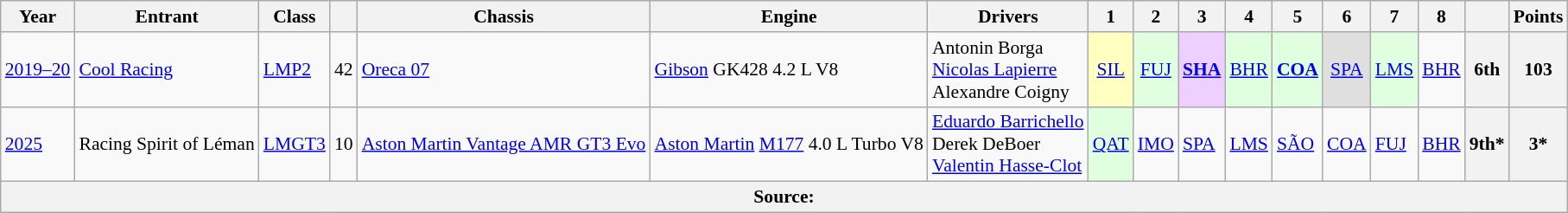<table class="wikitable" style="font-size: 90%; text-align:"center">
<tr>
<th>Year</th>
<th>Entrant</th>
<th>Class</th>
<th></th>
<th>Chassis</th>
<th>Engine</th>
<th>Drivers</th>
<th>1</th>
<th>2</th>
<th>3</th>
<th>4</th>
<th>5</th>
<th>6</th>
<th>7</th>
<th>8</th>
<th></th>
<th>Points</th>
</tr>
<tr>
<td><a href='#'>2019–20</a></td>
<td> <a href='#'>Cool Racing</a></td>
<td><a href='#'>LMP2</a></td>
<td>42</td>
<td><a href='#'>Oreca 07</a></td>
<td><a href='#'>Gibson</a> GK428 4.2 L V8</td>
<td> Antonin Borga<br> <a href='#'>Nicolas Lapierre</a><br> Alexandre Coigny</td>
<td style="background:#FFFFBF;" align="center"><a href='#'>SIL</a><br></td>
<td style="background:#dfffdf;" align="center"><a href='#'>FUJ</a><br></td>
<td style="background:#EFCFFF;" align="center"><strong><a href='#'>SHA</a><br></strong></td>
<td style="background:#dfffdf;" align="center"><a href='#'>BHR</a><br></td>
<td style="background:#dfffdf;" align="center"><strong><a href='#'>COA</a><br></strong></td>
<td style="background:#DFDFDF;" align="center"><a href='#'>SPA</a><br></td>
<td style="background:#dfffdf;" align="center"><a href='#'>LMS</a><br></td>
<td align="center"><a href='#'>BHR</a></td>
<th>6th</th>
<th>103</th>
</tr>
<tr>
<td><a href='#'>2025</a></td>
<td text-align:"left" nowrap> Racing Spirit of Léman</td>
<td><a href='#'>LMGT3</a></td>
<td>10</td>
<td><a href='#'>Aston Martin Vantage AMR GT3 Evo</a></td>
<td><a href='#'>Aston Martin</a> <a href='#'>M177</a> 4.0 L Turbo V8</td>
<td> <a href='#'>Eduardo Barrichello</a><br> Derek DeBoer<br> <a href='#'>Valentin Hasse-Clot</a></td>
<td style="background:#dfffdf;" align="center"><a href='#'>QAT</a><br></td>
<td><a href='#'>IMO</a></td>
<td><a href='#'>SPA</a></td>
<td><a href='#'>LMS</a></td>
<td><a href='#'>SÃO</a></td>
<td><a href='#'>COA</a></td>
<td><a href='#'>FUJ</a></td>
<td><a href='#'>BHR</a></td>
<th>9th*</th>
<th>3*</th>
</tr>
<tr>
<th colspan="17">Source:</th>
</tr>
</table>
